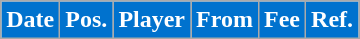<table class="wikitable plainrowheaders sortable">
<tr>
<th style="background:#0072CE; color:#ffffff">Date</th>
<th style="background:#0072CE; color:#ffffff">Pos.</th>
<th style="background:#0072CE; color:#ffffff">Player</th>
<th style="background:#0072CE; color:#ffffff">From</th>
<th style="background:#0072CE; color:#ffffff">Fee</th>
<th style="background:#0072CE; color:#ffffff">Ref.</th>
</tr>
</table>
